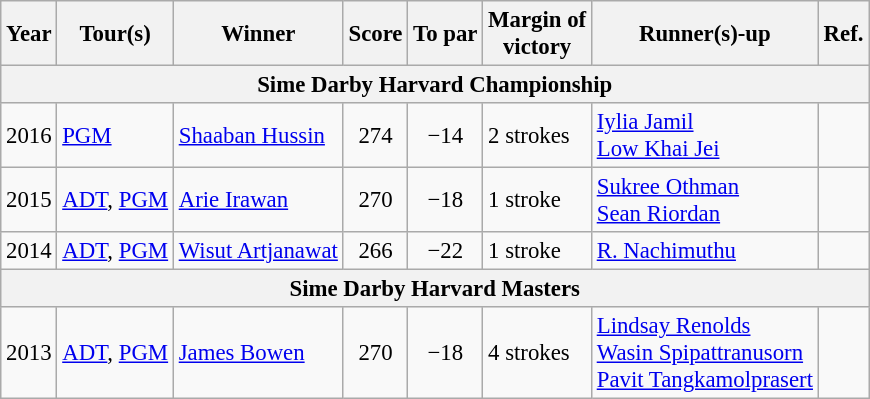<table class="wikitable" style="font-size:95%;">
<tr>
<th>Year</th>
<th>Tour(s)</th>
<th>Winner</th>
<th>Score</th>
<th>To par</th>
<th>Margin of<br>victory</th>
<th>Runner(s)-up</th>
<th>Ref.</th>
</tr>
<tr>
<th colspan=9>Sime Darby Harvard Championship</th>
</tr>
<tr>
<td>2016</td>
<td><a href='#'>PGM</a></td>
<td> <a href='#'>Shaaban Hussin</a></td>
<td align=center>274</td>
<td align=center>−14</td>
<td>2 strokes</td>
<td> <a href='#'>Iylia Jamil</a><br> <a href='#'>Low Khai Jei</a></td>
<td></td>
</tr>
<tr>
<td>2015</td>
<td><a href='#'>ADT</a>, <a href='#'>PGM</a></td>
<td> <a href='#'>Arie Irawan</a></td>
<td align=center>270</td>
<td align=center>−18</td>
<td>1 stroke</td>
<td> <a href='#'>Sukree Othman</a><br> <a href='#'>Sean Riordan</a></td>
<td></td>
</tr>
<tr>
<td>2014</td>
<td><a href='#'>ADT</a>, <a href='#'>PGM</a></td>
<td> <a href='#'>Wisut Artjanawat</a></td>
<td align=center>266</td>
<td align=center>−22</td>
<td>1 stroke</td>
<td> <a href='#'>R. Nachimuthu</a></td>
<td></td>
</tr>
<tr>
<th colspan=9>Sime Darby Harvard Masters</th>
</tr>
<tr>
<td>2013</td>
<td><a href='#'>ADT</a>, <a href='#'>PGM</a></td>
<td> <a href='#'>James Bowen</a></td>
<td align=center>270</td>
<td align=center>−18</td>
<td>4 strokes</td>
<td> <a href='#'>Lindsay Renolds</a><br> <a href='#'>Wasin Spipattranusorn</a><br> <a href='#'>Pavit Tangkamolprasert</a></td>
<td></td>
</tr>
</table>
